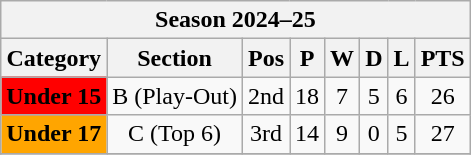<table class="wikitable sortable" style=text-align:center>
<tr>
<th colspan="8">Season 2024–25</th>
</tr>
<tr>
<th>Category</th>
<th>Section</th>
<th>Pos</th>
<th>P</th>
<th>W</th>
<th>D</th>
<th>L</th>
<th>PTS</th>
</tr>
<tr>
<td bgcolor=red><strong>Under 15</strong></td>
<td>B (Play-Out)</td>
<td>2nd</td>
<td>18</td>
<td>7</td>
<td>5</td>
<td>6</td>
<td>26</td>
</tr>
<tr>
<td bgcolor=orange><strong>Under 17</strong></td>
<td>C (Top 6)</td>
<td>3rd</td>
<td>14</td>
<td>9</td>
<td>0</td>
<td>5</td>
<td>27</td>
</tr>
<tr>
</tr>
</table>
